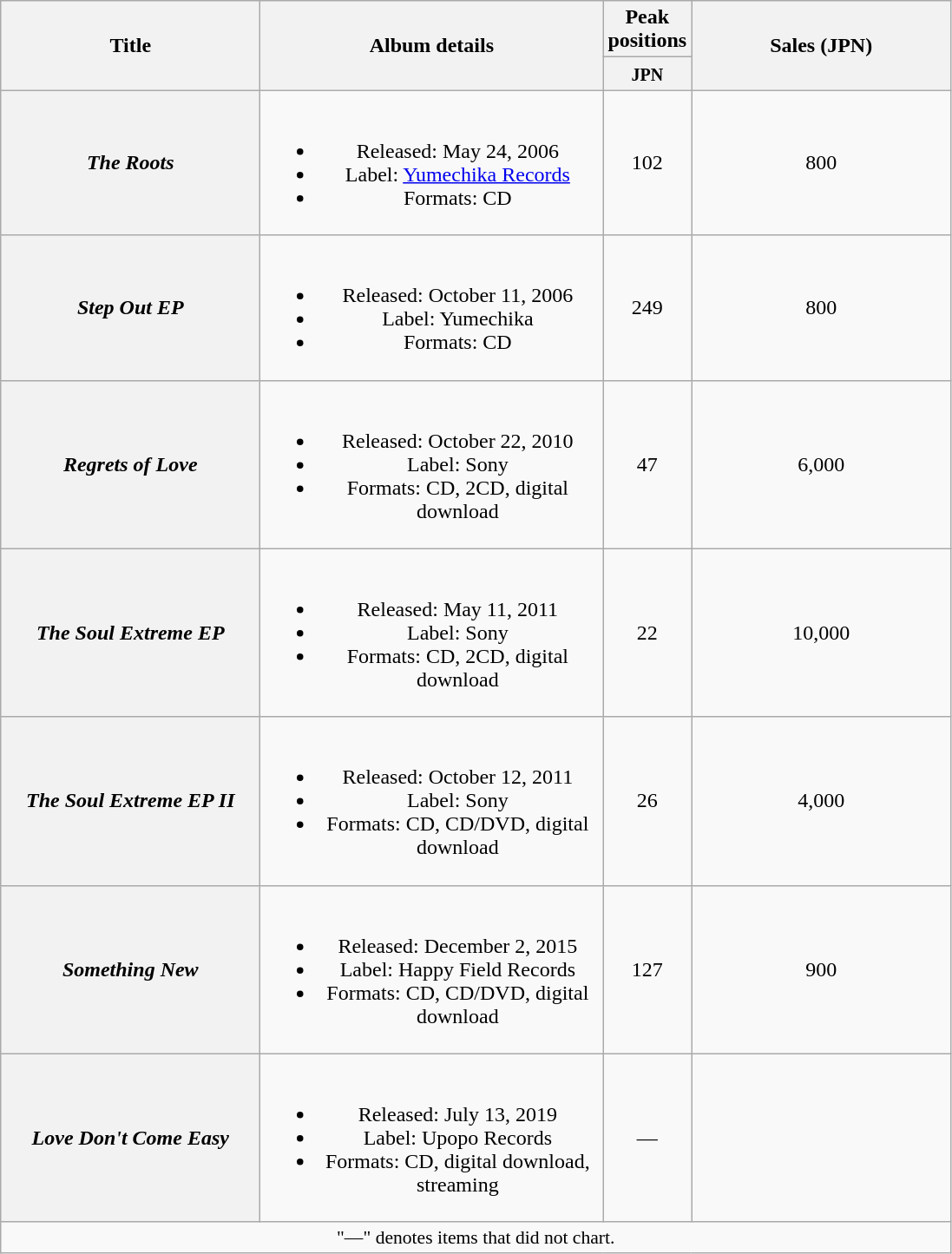<table class="wikitable plainrowheaders" style="text-align:center;">
<tr>
<th style="width:12em;" rowspan="2">Title</th>
<th style="width:16em;" rowspan="2">Album details</th>
<th colspan="1">Peak positions</th>
<th style="width:12em;" rowspan="2">Sales (JPN)</th>
</tr>
<tr>
<th style="width:2.5em;"><small>JPN</small><br></th>
</tr>
<tr>
<th scope="row"><em>The Roots</em></th>
<td><br><ul><li>Released: May 24, 2006 </li><li>Label: <a href='#'>Yumechika Records</a></li><li>Formats: CD</li></ul></td>
<td>102</td>
<td>800</td>
</tr>
<tr>
<th scope="row"><em>Step Out EP</em></th>
<td><br><ul><li>Released: October 11, 2006 </li><li>Label: Yumechika</li><li>Formats: CD</li></ul></td>
<td>249</td>
<td>800</td>
</tr>
<tr>
<th scope="row"><em>Regrets of Love</em></th>
<td><br><ul><li>Released: October 22, 2010 </li><li>Label: Sony</li><li>Formats: CD, 2CD, digital download</li></ul></td>
<td>47</td>
<td>6,000</td>
</tr>
<tr>
<th scope="row"><em>The Soul Extreme EP</em></th>
<td><br><ul><li>Released: May 11, 2011 </li><li>Label: Sony</li><li>Formats: CD, 2CD, digital download</li></ul></td>
<td>22</td>
<td>10,000</td>
</tr>
<tr>
<th scope="row"><em>The Soul Extreme EP II</em></th>
<td><br><ul><li>Released: October 12, 2011 </li><li>Label: Sony</li><li>Formats: CD, CD/DVD, digital download</li></ul></td>
<td>26</td>
<td>4,000</td>
</tr>
<tr>
<th scope="row"><em>Something New</em></th>
<td><br><ul><li>Released: December 2, 2015 </li><li>Label: Happy Field Records</li><li>Formats: CD, CD/DVD, digital download</li></ul></td>
<td>127</td>
<td>900</td>
</tr>
<tr>
<th scope="row"><em>Love Don't Come Easy</em></th>
<td><br><ul><li>Released: July 13, 2019 </li><li>Label: Upopo Records</li><li>Formats: CD, digital download, streaming</li></ul></td>
<td>—</td>
<td></td>
</tr>
<tr>
<td colspan="12" align="center" style="font-size:90%;">"—" denotes items that did not chart.</td>
</tr>
</table>
